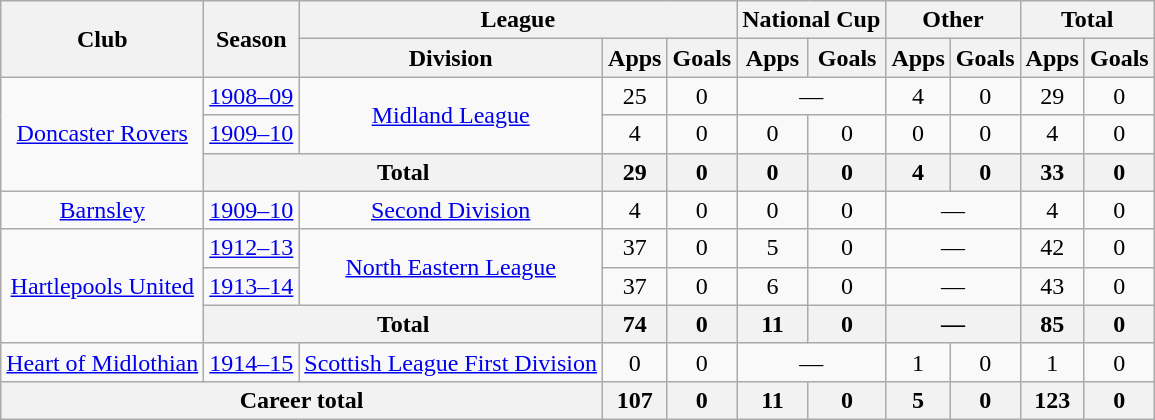<table class="wikitable" style="text-align: center;">
<tr>
<th rowspan="2">Club</th>
<th rowspan="2">Season</th>
<th colspan="3">League</th>
<th colspan="2">National Cup</th>
<th colspan="2">Other</th>
<th colspan="2">Total</th>
</tr>
<tr>
<th>Division</th>
<th>Apps</th>
<th>Goals</th>
<th>Apps</th>
<th>Goals</th>
<th>Apps</th>
<th>Goals</th>
<th>Apps</th>
<th>Goals</th>
</tr>
<tr>
<td rowspan="3"><a href='#'>Doncaster Rovers</a></td>
<td><a href='#'>1908–09</a></td>
<td rowspan="2"><a href='#'>Midland League</a></td>
<td>25</td>
<td>0</td>
<td colspan="2">—</td>
<td>4</td>
<td>0</td>
<td>29</td>
<td>0</td>
</tr>
<tr>
<td><a href='#'>1909–10</a></td>
<td>4</td>
<td>0</td>
<td>0</td>
<td>0</td>
<td>0</td>
<td>0</td>
<td>4</td>
<td>0</td>
</tr>
<tr>
<th colspan="2">Total</th>
<th>29</th>
<th>0</th>
<th>0</th>
<th>0</th>
<th>4</th>
<th>0</th>
<th>33</th>
<th>0</th>
</tr>
<tr>
<td><a href='#'>Barnsley</a></td>
<td><a href='#'>1909–10</a></td>
<td><a href='#'>Second Division</a></td>
<td>4</td>
<td>0</td>
<td>0</td>
<td>0</td>
<td colspan="2">—</td>
<td>4</td>
<td>0</td>
</tr>
<tr>
<td rowspan="3"><a href='#'>Hartlepools United</a></td>
<td><a href='#'>1912–13</a></td>
<td rowspan="2"><a href='#'>North Eastern League</a></td>
<td>37</td>
<td>0</td>
<td>5</td>
<td>0</td>
<td colspan="2">—</td>
<td>42</td>
<td>0</td>
</tr>
<tr>
<td><a href='#'>1913–14</a></td>
<td>37</td>
<td>0</td>
<td>6</td>
<td>0</td>
<td colspan="2">—</td>
<td>43</td>
<td>0</td>
</tr>
<tr>
<th colspan="2">Total</th>
<th>74</th>
<th>0</th>
<th>11</th>
<th>0</th>
<th colspan="2">—</th>
<th>85</th>
<th>0</th>
</tr>
<tr>
<td><a href='#'>Heart of Midlothian</a></td>
<td><a href='#'>1914–15</a></td>
<td><a href='#'>Scottish League First Division</a></td>
<td>0</td>
<td>0</td>
<td colspan="2">—</td>
<td>1</td>
<td>0</td>
<td>1</td>
<td>0</td>
</tr>
<tr>
<th colspan="3">Career total</th>
<th>107</th>
<th>0</th>
<th>11</th>
<th>0</th>
<th>5</th>
<th>0</th>
<th>123</th>
<th>0</th>
</tr>
</table>
